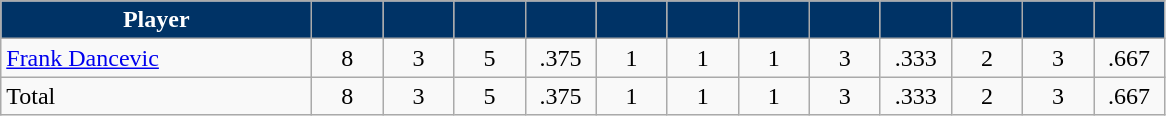<table class="wikitable" style="text-align:center">
<tr>
<th style="background:#003366; color:white" width="200px">Player</th>
<th style="background:#003366; color:white" width="40px"></th>
<th style="background:#003366; color:white" width="40px"></th>
<th style="background:#003366; color:white" width="40px"></th>
<th style="background:#003366; color:white" width="40px"></th>
<th style="background:#003366; color:white" width="40px"></th>
<th style="background:#003366; color:white" width="40px"></th>
<th style="background:#003366; color:white" width="40px"></th>
<th style="background:#003366; color:white" width="40px"></th>
<th style="background:#003366; color:white" width="40px"></th>
<th style="background:#003366; color:white" width="40px"></th>
<th style="background:#003366; color:white" width="40px"></th>
<th style="background:#003366; color:white" width="40px"></th>
</tr>
<tr>
<td style="text-align:left"><a href='#'>Frank Dancevic</a></td>
<td>8</td>
<td>3</td>
<td>5</td>
<td>.375</td>
<td>1</td>
<td>1</td>
<td>1</td>
<td>3</td>
<td>.333</td>
<td>2</td>
<td>3</td>
<td>.667</td>
</tr>
<tr>
<td style="text-align:left">Total</td>
<td>8</td>
<td>3</td>
<td>5</td>
<td>.375</td>
<td>1</td>
<td>1</td>
<td>1</td>
<td>3</td>
<td>.333</td>
<td>2</td>
<td>3</td>
<td>.667</td>
</tr>
</table>
